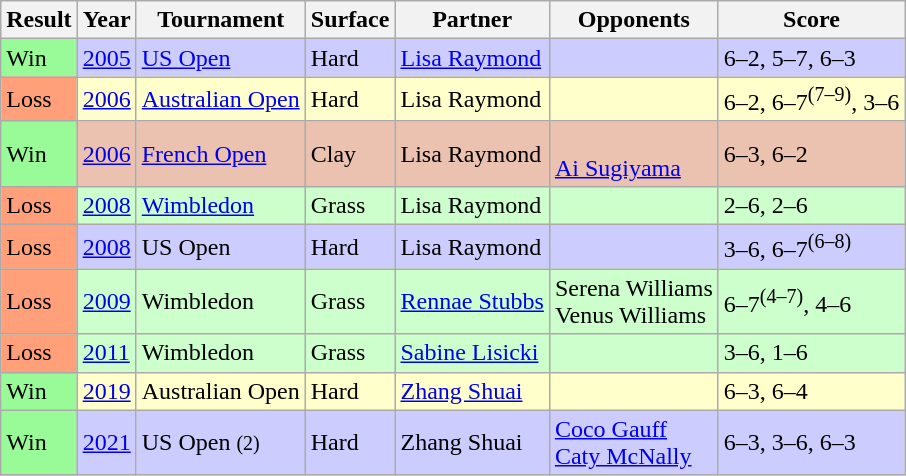<table class="sortable wikitable">
<tr>
<th>Result</th>
<th>Year</th>
<th>Tournament</th>
<th>Surface</th>
<th>Partner</th>
<th>Opponents</th>
<th class="unsortable">Score</th>
</tr>
<tr bgcolor=CCCCFF>
<td bgcolor=98FB98>Win</td>
<td><a href='#'>2005</a></td>
<td><a href='#'>US Open</a></td>
<td>Hard</td>
<td> <a href='#'>Lisa Raymond</a></td>
<td></td>
<td>6–2, 5–7, 6–3</td>
</tr>
<tr bgcolor=FFFFCC>
<td bgcolor=FFA07A>Loss</td>
<td><a href='#'>2006</a></td>
<td><a href='#'>Australian Open</a></td>
<td>Hard</td>
<td> Lisa Raymond</td>
<td></td>
<td>6–2, 6–7<sup>(7–9)</sup>, 3–6</td>
</tr>
<tr bgcolor=EBC2AF>
<td bgcolor=98FB98>Win</td>
<td><a href='#'>2006</a></td>
<td><a href='#'>French Open</a></td>
<td>Clay</td>
<td> Lisa Raymond</td>
<td> <br> <a href='#'>Ai Sugiyama</a></td>
<td>6–3, 6–2</td>
</tr>
<tr bgcolor=CCFFCC>
<td bgcolor=FFA07A>Loss</td>
<td><a href='#'>2008</a></td>
<td><a href='#'>Wimbledon</a></td>
<td>Grass</td>
<td> Lisa Raymond</td>
<td></td>
<td>2–6, 2–6</td>
</tr>
<tr bgcolor=CCCCFF>
<td bgcolor=FFA07A>Loss</td>
<td><a href='#'>2008</a></td>
<td>US Open</td>
<td>Hard</td>
<td> Lisa Raymond</td>
<td></td>
<td>3–6, 6–7<sup>(6–8)</sup></td>
</tr>
<tr bgcolor=CCFFCC>
<td bgcolor=FFA07A>Loss</td>
<td><a href='#'>2009</a></td>
<td>Wimbledon</td>
<td>Grass</td>
<td> <a href='#'>Rennae Stubbs</a></td>
<td> Serena Williams<br> Venus Williams</td>
<td>6–7<sup>(4–7)</sup>, 4–6</td>
</tr>
<tr bgcolor=CCFFCC>
<td bgcolor=FFA07A>Loss</td>
<td><a href='#'>2011</a></td>
<td>Wimbledon</td>
<td>Grass</td>
<td> <a href='#'>Sabine Lisicki</a></td>
<td></td>
<td>3–6, 1–6</td>
</tr>
<tr bgcolor=FFFFCC>
<td bgcolor=98FB98>Win</td>
<td><a href='#'>2019</a></td>
<td>Australian Open</td>
<td>Hard</td>
<td> <a href='#'>Zhang Shuai</a></td>
<td></td>
<td>6–3, 6–4</td>
</tr>
<tr bgcolor=CCCCFF>
<td bgcolor=98FB98>Win</td>
<td><a href='#'>2021</a></td>
<td>US Open <small>(2)</small></td>
<td>Hard</td>
<td> Zhang Shuai</td>
<td> <a href='#'>Coco Gauff</a> <br>  <a href='#'>Caty McNally</a></td>
<td>6–3, 3–6, 6–3</td>
</tr>
</table>
